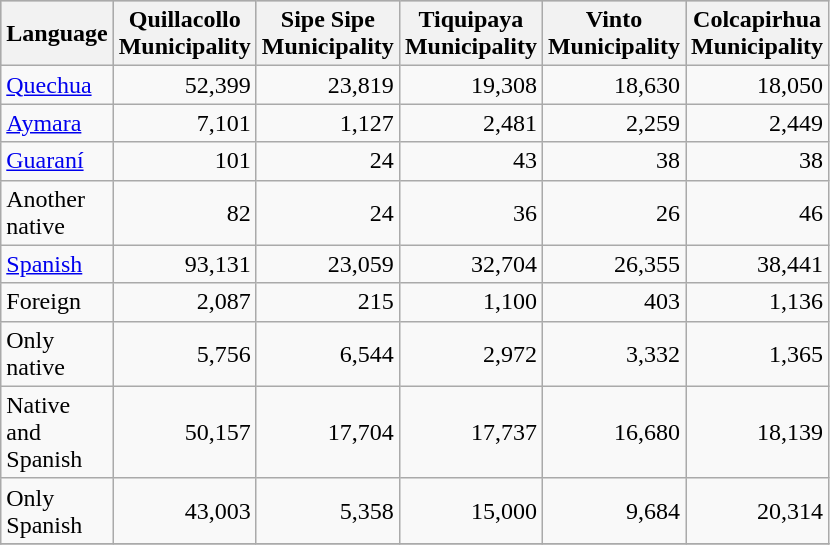<table class="wikitable" border="1" style="width:35%;">
<tr bgcolor=silver>
<th><strong>Language</strong></th>
<th><strong>Quillacollo Municipality</strong></th>
<th><strong>Sipe Sipe Municipality</strong></th>
<th><strong>Tiquipaya Municipality</strong></th>
<th><strong>Vinto Municipality</strong></th>
<th><strong>Colcapirhua Municipality</strong></th>
</tr>
<tr>
<td><a href='#'>Quechua</a></td>
<td align="right">52,399</td>
<td align="right">23,819</td>
<td align="right">19,308</td>
<td align="right">18,630</td>
<td align="right">18,050</td>
</tr>
<tr>
<td><a href='#'>Aymara</a></td>
<td align="right">7,101</td>
<td align="right">1,127</td>
<td align="right">2,481</td>
<td align="right">2,259</td>
<td align="right">2,449</td>
</tr>
<tr>
<td><a href='#'>Guaraní</a></td>
<td align="right">101</td>
<td align="right">24</td>
<td align="right">43</td>
<td align="right">38</td>
<td align="right">38</td>
</tr>
<tr>
<td>Another native</td>
<td align="right">82</td>
<td align="right">24</td>
<td align="right">36</td>
<td align="right">26</td>
<td align="right">46</td>
</tr>
<tr>
<td><a href='#'>Spanish</a></td>
<td align="right">93,131</td>
<td align="right">23,059</td>
<td align="right">32,704</td>
<td align="right">26,355</td>
<td align="right">38,441</td>
</tr>
<tr>
<td>Foreign</td>
<td align="right">2,087</td>
<td align="right">215</td>
<td align="right">1,100</td>
<td align="right">403</td>
<td align="right">1,136</td>
</tr>
<tr>
<td>Only native</td>
<td align="right">5,756</td>
<td align="right">6,544</td>
<td align="right">2,972</td>
<td align="right">3,332</td>
<td align="right">1,365</td>
</tr>
<tr>
<td>Native and Spanish</td>
<td align="right">50,157</td>
<td align="right">17,704</td>
<td align="right">17,737</td>
<td align="right">16,680</td>
<td align="right">18,139</td>
</tr>
<tr>
<td>Only Spanish</td>
<td align="right">43,003</td>
<td align="right">5,358</td>
<td align="right">15,000</td>
<td align="right">9,684</td>
<td align="right">20,314</td>
</tr>
<tr>
</tr>
</table>
